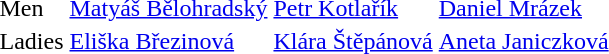<table>
<tr>
<td>Men</td>
<td><a href='#'>Matyáš Bělohradský</a></td>
<td><a href='#'>Petr Kotlařík</a></td>
<td><a href='#'>Daniel Mrázek</a></td>
</tr>
<tr>
<td>Ladies</td>
<td><a href='#'>Eliška Březinová</a></td>
<td><a href='#'>Klára Štěpánová</a></td>
<td><a href='#'>Aneta Janiczková</a></td>
</tr>
</table>
